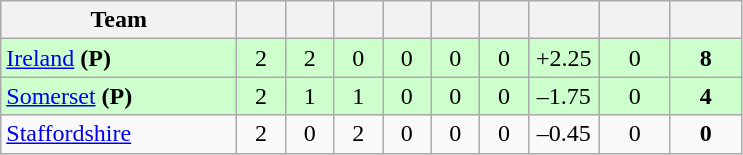<table class="wikitable" style="text-align:center">
<tr>
<th width="150">Team</th>
<th width="25"></th>
<th width="25"></th>
<th width="25"></th>
<th width="25"></th>
<th width="25"></th>
<th width="25"></th>
<th width="40"></th>
<th width="40"></th>
<th width="40"></th>
</tr>
<tr style="background:#cfc">
<td style="text-align:left"><a href='#'>Ireland</a> <strong>(P)</strong></td>
<td>2</td>
<td>2</td>
<td>0</td>
<td>0</td>
<td>0</td>
<td>0</td>
<td>+2.25</td>
<td>0</td>
<td><strong>8</strong></td>
</tr>
<tr style="background:#cfc">
<td style="text-align:left"><a href='#'>Somerset</a> <strong>(P)</strong></td>
<td>2</td>
<td>1</td>
<td>1</td>
<td>0</td>
<td>0</td>
<td>0</td>
<td>–1.75</td>
<td>0</td>
<td><strong>4</strong></td>
</tr>
<tr>
<td style="text-align:left"><a href='#'>Staffordshire</a></td>
<td>2</td>
<td>0</td>
<td>2</td>
<td>0</td>
<td>0</td>
<td>0</td>
<td>–0.45</td>
<td>0</td>
<td><strong>0</strong></td>
</tr>
</table>
